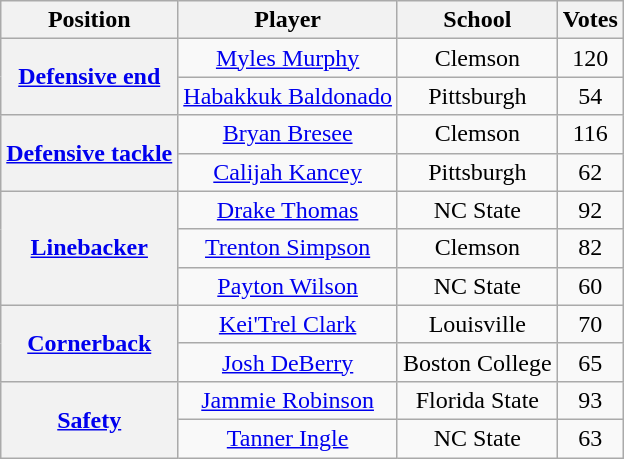<table class="wikitable" style="text-align: center;">
<tr>
<th>Position</th>
<th>Player</th>
<th>School</th>
<th>Votes</th>
</tr>
<tr>
<th rowspan="2"><a href='#'>Defensive end</a></th>
<td><a href='#'>Myles Murphy</a></td>
<td>Clemson</td>
<td>120</td>
</tr>
<tr>
<td><a href='#'>Habakkuk Baldonado</a></td>
<td>Pittsburgh</td>
<td>54</td>
</tr>
<tr>
<th rowspan="2"><a href='#'>Defensive tackle</a></th>
<td><a href='#'>Bryan Bresee</a></td>
<td>Clemson</td>
<td>116</td>
</tr>
<tr>
<td><a href='#'>Calijah Kancey</a></td>
<td>Pittsburgh</td>
<td>62</td>
</tr>
<tr>
<th rowspan="3"><a href='#'>Linebacker</a></th>
<td><a href='#'>Drake Thomas</a></td>
<td>NC State</td>
<td>92</td>
</tr>
<tr>
<td><a href='#'>Trenton Simpson</a></td>
<td>Clemson</td>
<td>82</td>
</tr>
<tr>
<td><a href='#'>Payton Wilson</a></td>
<td>NC State</td>
<td>60</td>
</tr>
<tr>
<th rowspan="2"><a href='#'>Cornerback</a></th>
<td><a href='#'>Kei'Trel Clark</a></td>
<td>Louisville</td>
<td>70</td>
</tr>
<tr>
<td><a href='#'>Josh DeBerry</a></td>
<td>Boston College</td>
<td>65</td>
</tr>
<tr>
<th rowspan="2"><a href='#'>Safety</a></th>
<td><a href='#'>Jammie Robinson</a></td>
<td>Florida State</td>
<td>93</td>
</tr>
<tr>
<td><a href='#'>Tanner Ingle</a></td>
<td>NC State</td>
<td>63</td>
</tr>
</table>
